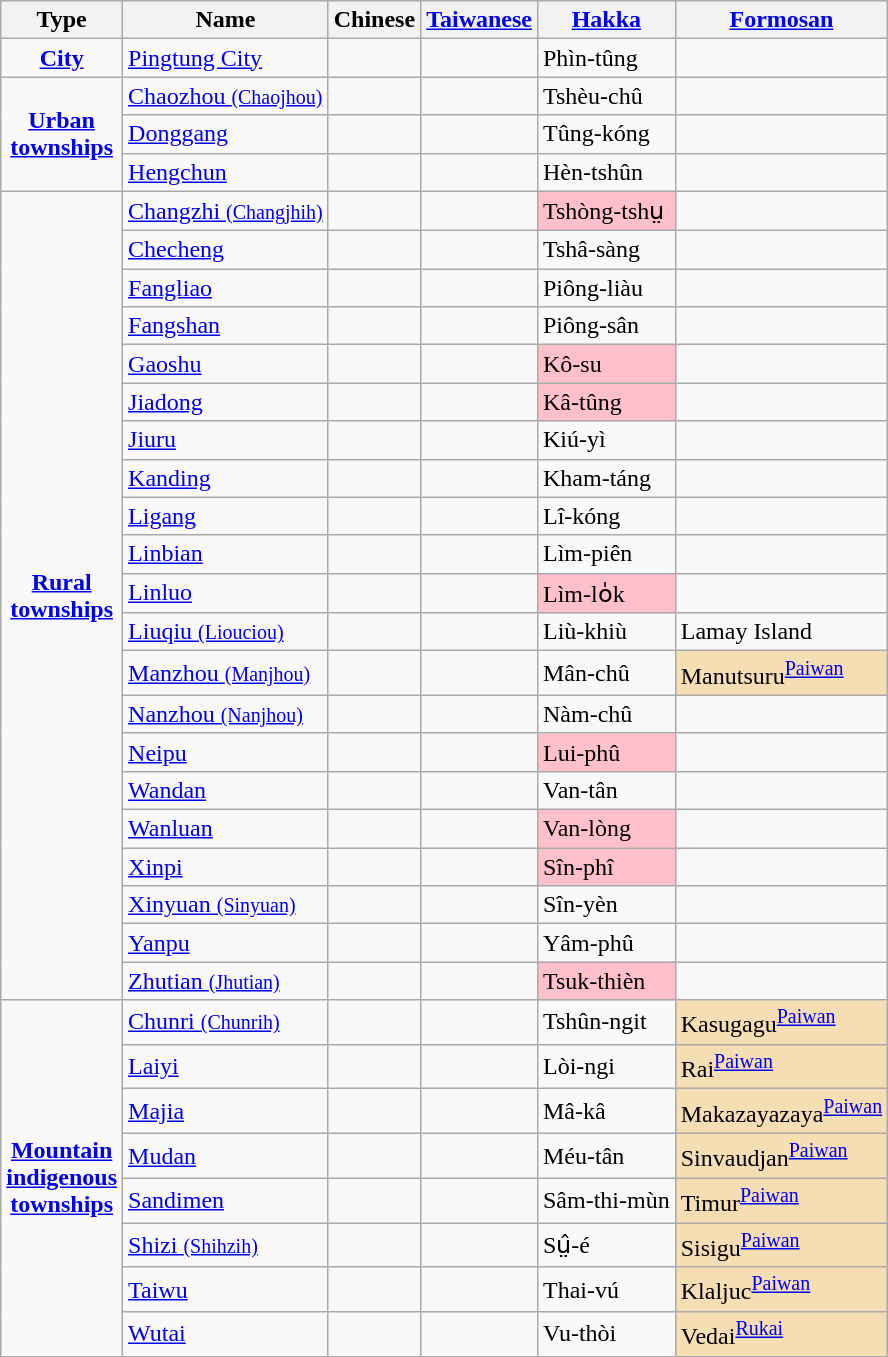<table class=wikitable>
<tr>
<th>Type</th>
<th>Name</th>
<th>Chinese</th>
<th><a href='#'>Taiwanese</a></th>
<th><a href='#'>Hakka</a></th>
<th><a href='#'>Formosan</a></th>
</tr>
<tr>
<td align=center><strong><a href='#'>City</a></strong></td>
<td><a href='#'>Pingtung City</a></td>
<td></td>
<td></td>
<td>Phìn-tûng</td>
<td></td>
</tr>
<tr>
<td rowspan=3 align=center><strong><a href='#'>Urban<br>townships</a></strong></td>
<td><a href='#'>Chaozhou <small>(Chaojhou)</small></a></td>
<td></td>
<td></td>
<td>Tshèu-chû</td>
<td></td>
</tr>
<tr>
<td><a href='#'>Donggang</a></td>
<td></td>
<td></td>
<td>Tûng-kóng</td>
<td></td>
</tr>
<tr>
<td><a href='#'>Hengchun</a></td>
<td></td>
<td></td>
<td>Hèn-tshûn</td>
<td></td>
</tr>
<tr>
<td rowspan=21 align=center><strong><a href='#'>Rural<br>townships</a></strong></td>
<td><a href='#'>Changzhi <small>(Changjhih)</small></a></td>
<td></td>
<td></td>
<td bgcolor=pink>Tshòng-tshṳ</td>
<td></td>
</tr>
<tr>
<td><a href='#'>Checheng</a></td>
<td></td>
<td></td>
<td>Tshâ-sàng</td>
<td></td>
</tr>
<tr>
<td><a href='#'>Fangliao</a></td>
<td></td>
<td></td>
<td>Piông-liàu</td>
<td></td>
</tr>
<tr>
<td><a href='#'>Fangshan</a></td>
<td></td>
<td></td>
<td>Piông-sân</td>
<td></td>
</tr>
<tr>
<td><a href='#'>Gaoshu</a></td>
<td></td>
<td></td>
<td bgcolor=pink>Kô-su</td>
<td></td>
</tr>
<tr>
<td><a href='#'>Jiadong</a></td>
<td></td>
<td></td>
<td bgcolor=pink>Kâ-tûng</td>
<td></td>
</tr>
<tr>
<td><a href='#'>Jiuru</a></td>
<td></td>
<td></td>
<td>Kiú-yì</td>
<td></td>
</tr>
<tr>
<td><a href='#'>Kanding</a></td>
<td></td>
<td></td>
<td>Kham-táng</td>
<td></td>
</tr>
<tr>
<td><a href='#'>Ligang</a></td>
<td></td>
<td></td>
<td>Lî-kóng</td>
<td></td>
</tr>
<tr>
<td><a href='#'>Linbian</a></td>
<td></td>
<td></td>
<td>Lìm-piên</td>
<td></td>
</tr>
<tr>
<td><a href='#'>Linluo</a></td>
<td></td>
<td></td>
<td bgcolor=pink>Lìm-lo̍k</td>
<td></td>
</tr>
<tr>
<td><a href='#'>Liuqiu <small>(Liouciou)</small></a></td>
<td></td>
<td></td>
<td>Liù-khiù</td>
<td>Lamay Island</td>
</tr>
<tr>
<td><a href='#'>Manzhou <small>(Manjhou)</small></a></td>
<td></td>
<td></td>
<td>Mân-chû</td>
<td bgcolor=wheat>Manutsuru<sup><a href='#'>Paiwan</a></sup></td>
</tr>
<tr>
<td><a href='#'>Nanzhou <small>(Nanjhou)</small></a></td>
<td></td>
<td></td>
<td>Nàm-chû</td>
<td></td>
</tr>
<tr>
<td><a href='#'>Neipu</a></td>
<td></td>
<td></td>
<td bgcolor=pink>Lui-phû</td>
<td></td>
</tr>
<tr>
<td><a href='#'>Wandan</a></td>
<td></td>
<td></td>
<td>Van-tân</td>
<td></td>
</tr>
<tr>
<td><a href='#'>Wanluan</a></td>
<td></td>
<td></td>
<td bgcolor=pink>Van-lòng</td>
<td></td>
</tr>
<tr>
<td><a href='#'>Xinpi</a></td>
<td></td>
<td></td>
<td bgcolor=pink>Sîn-phî</td>
<td></td>
</tr>
<tr>
<td><a href='#'>Xinyuan <small>(Sinyuan)</small></a></td>
<td></td>
<td></td>
<td>Sîn-yèn</td>
<td></td>
</tr>
<tr>
<td><a href='#'>Yanpu</a></td>
<td></td>
<td></td>
<td>Yâm-phû</td>
<td></td>
</tr>
<tr>
<td><a href='#'>Zhutian <small>(Jhutian)</small></a></td>
<td></td>
<td></td>
<td bgcolor=pink>Tsuk-thièn</td>
<td></td>
</tr>
<tr>
<td rowspan=8 align=center><strong><a href='#'>Mountain<br>indigenous<br>townships</a></strong></td>
<td><a href='#'>Chunri <small>(Chunrih)</small></a></td>
<td></td>
<td></td>
<td>Tshûn-ngit</td>
<td bgcolor=wheat>Kasugagu<sup><a href='#'>Paiwan</a></sup></td>
</tr>
<tr>
<td><a href='#'>Laiyi</a></td>
<td></td>
<td></td>
<td>Lòi-ngi</td>
<td bgcolor=wheat>Rai<sup><a href='#'>Paiwan</a></sup></td>
</tr>
<tr>
<td><a href='#'>Majia</a></td>
<td></td>
<td></td>
<td>Mâ-kâ</td>
<td bgcolor=wheat>Makazayazaya<sup><a href='#'>Paiwan</a></sup></td>
</tr>
<tr>
<td><a href='#'>Mudan</a></td>
<td></td>
<td></td>
<td>Méu-tân</td>
<td bgcolor=wheat>Sinvaudjan<sup><a href='#'>Paiwan</a></sup></td>
</tr>
<tr>
<td><a href='#'>Sandimen</a></td>
<td></td>
<td></td>
<td>Sâm-thi-mùn</td>
<td bgcolor=wheat>Timur<sup><a href='#'>Paiwan</a></sup></td>
</tr>
<tr>
<td><a href='#'>Shizi <small>(Shihzih)</small></a></td>
<td></td>
<td></td>
<td>Sṳ̂-é</td>
<td bgcolor=wheat>Sisigu<sup><a href='#'>Paiwan</a></sup></td>
</tr>
<tr>
<td><a href='#'>Taiwu</a></td>
<td></td>
<td></td>
<td>Thai-vú</td>
<td bgcolor=wheat>Klaljuc<sup><a href='#'>Paiwan</a></sup></td>
</tr>
<tr>
<td><a href='#'>Wutai</a></td>
<td></td>
<td></td>
<td>Vu-thòi</td>
<td bgcolor=wheat>Vedai<sup><a href='#'>Rukai</a></sup></td>
</tr>
</table>
